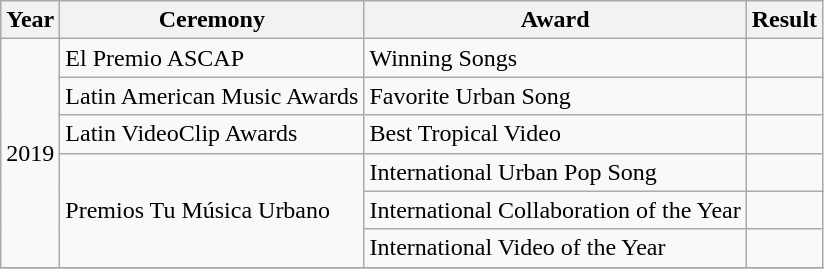<table class="wikitable">
<tr>
<th>Year</th>
<th>Ceremony</th>
<th>Award</th>
<th>Result</th>
</tr>
<tr>
<td rowspan="6">2019</td>
<td>El Premio ASCAP</td>
<td>Winning Songs</td>
<td></td>
</tr>
<tr>
<td>Latin American Music Awards</td>
<td>Favorite Urban Song</td>
<td></td>
</tr>
<tr>
<td>Latin VideoClip Awards</td>
<td>Best Tropical Video</td>
<td></td>
</tr>
<tr>
<td rowspan="3">Premios Tu Música Urbano</td>
<td>International Urban Pop Song</td>
<td></td>
</tr>
<tr>
<td>International Collaboration of the Year</td>
<td></td>
</tr>
<tr>
<td>International Video of the Year</td>
<td></td>
</tr>
<tr>
</tr>
</table>
